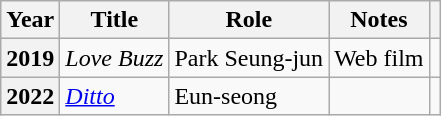<table class="wikitable plainrowheaders sortable">
<tr>
<th scope="col">Year</th>
<th scope="col">Title</th>
<th scope="col">Role</th>
<th scope="col">Notes</th>
<th scope="col" class="unsortable"></th>
</tr>
<tr>
<th scope="row">2019</th>
<td><em>Love Buzz </em></td>
<td>Park Seung-jun</td>
<td>Web film</td>
<td align="center"></td>
</tr>
<tr>
<th scope="row">2022</th>
<td><a href='#'><em>Ditto</em></a></td>
<td>Eun-seong</td>
<td></td>
<td align="center"></td>
</tr>
</table>
